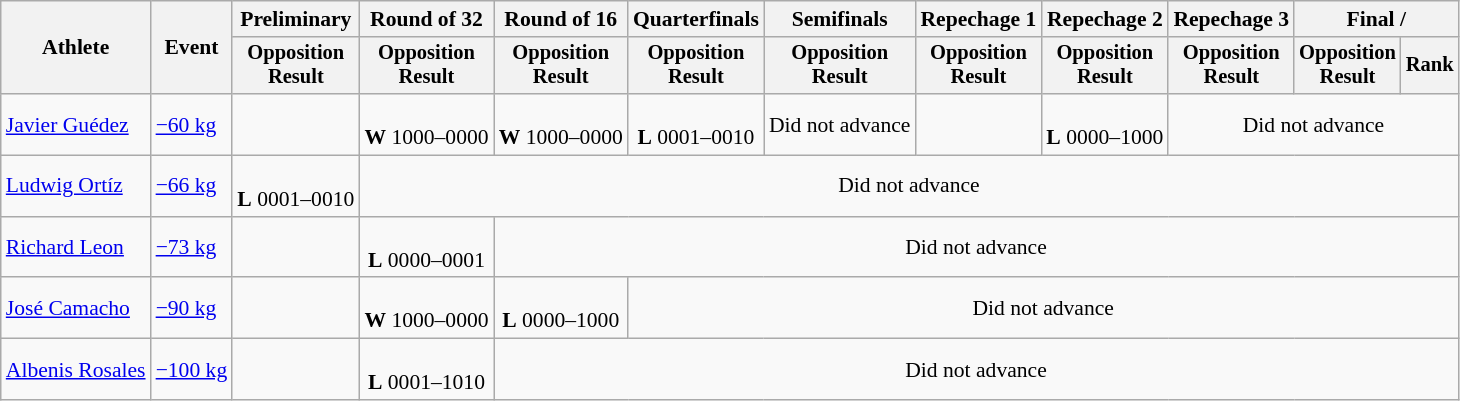<table class="wikitable" style="font-size:90%">
<tr>
<th rowspan="2">Athlete</th>
<th rowspan="2">Event</th>
<th>Preliminary</th>
<th>Round of 32</th>
<th>Round of 16</th>
<th>Quarterfinals</th>
<th>Semifinals</th>
<th>Repechage 1</th>
<th>Repechage 2</th>
<th>Repechage 3</th>
<th colspan=2>Final / </th>
</tr>
<tr style="font-size:95%">
<th>Opposition<br>Result</th>
<th>Opposition<br>Result</th>
<th>Opposition<br>Result</th>
<th>Opposition<br>Result</th>
<th>Opposition<br>Result</th>
<th>Opposition<br>Result</th>
<th>Opposition<br>Result</th>
<th>Opposition<br>Result</th>
<th>Opposition<br>Result</th>
<th>Rank</th>
</tr>
<tr align=center>
<td align=left><a href='#'>Javier Guédez</a></td>
<td align=left><a href='#'>−60 kg</a></td>
<td></td>
<td><br><strong>W</strong> 1000–0000</td>
<td><br><strong>W</strong> 1000–0000</td>
<td><br><strong>L</strong> 0001–0010</td>
<td>Did not advance</td>
<td></td>
<td><br><strong>L</strong> 0000–1000</td>
<td colspan=3>Did not advance</td>
</tr>
<tr align=center>
<td align=left><a href='#'>Ludwig Ortíz</a></td>
<td align=left><a href='#'>−66 kg</a></td>
<td><br><strong>L</strong>  0001–0010</td>
<td colspan=9>Did not advance</td>
</tr>
<tr align=center>
<td align=left><a href='#'>Richard Leon</a></td>
<td align=left><a href='#'>−73 kg</a></td>
<td></td>
<td><br><strong>L</strong> 0000–0001</td>
<td colspan=8>Did not advance</td>
</tr>
<tr align=center>
<td align=left><a href='#'>José Camacho</a></td>
<td align=left><a href='#'>−90 kg</a></td>
<td></td>
<td><br><strong>W</strong> 1000–0000</td>
<td><br><strong>L</strong> 0000–1000</td>
<td colspan=7>Did not advance</td>
</tr>
<tr align=center>
<td align=left><a href='#'>Albenis Rosales</a></td>
<td align=left><a href='#'>−100 kg</a></td>
<td></td>
<td><br><strong>L</strong> 0001–1010</td>
<td colspan=8>Did not advance</td>
</tr>
</table>
